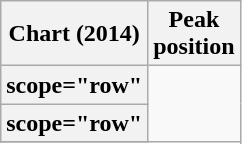<table class="wikitable sortable plainrowheaders" border="1">
<tr>
<th scope="col">Chart (2014)</th>
<th scope="col">Peak<br>position</th>
</tr>
<tr>
<th>scope="row"</th>
</tr>
<tr>
<th>scope="row"</th>
</tr>
<tr>
</tr>
</table>
